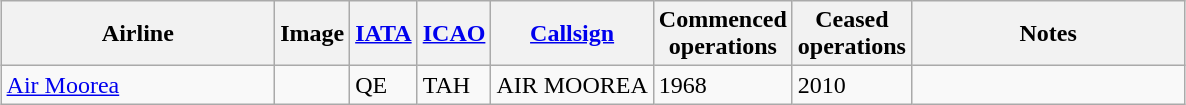<table class="wikitable sortable" style="border-collapse:collapse; margin:auto;" border="1" cellpadding="3">
<tr valign="middle">
<th style="width:175px;">Airline</th>
<th>Image</th>
<th><a href='#'>IATA</a></th>
<th><a href='#'>ICAO</a></th>
<th><a href='#'>Callsign</a></th>
<th>Commenced<br>operations</th>
<th>Ceased<br>operations</th>
<th style="width:175px;">Notes</th>
</tr>
<tr>
<td><a href='#'>Air Moorea</a></td>
<td></td>
<td>QE</td>
<td>TAH</td>
<td>AIR MOOREA</td>
<td>1968</td>
<td>2010</td>
<td></td>
</tr>
</table>
